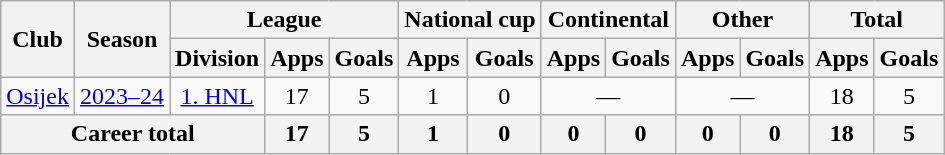<table class="wikitable" style="text-align:center">
<tr>
<th rowspan="2">Club</th>
<th rowspan="2">Season</th>
<th colspan="3">League</th>
<th colspan="2">National cup</th>
<th colspan="2">Continental</th>
<th colspan="2">Other</th>
<th colspan="2">Total</th>
</tr>
<tr>
<th>Division</th>
<th>Apps</th>
<th>Goals</th>
<th>Apps</th>
<th>Goals</th>
<th>Apps</th>
<th>Goals</th>
<th>Apps</th>
<th>Goals</th>
<th>Apps</th>
<th>Goals</th>
</tr>
<tr>
<td><a href='#'>Osijek</a></td>
<td><a href='#'>2023–24</a></td>
<td><a href='#'>1. HNL</a></td>
<td>17</td>
<td>5</td>
<td>1</td>
<td>0</td>
<td colspan="2">—</td>
<td colspan="2">—</td>
<td>18</td>
<td>5</td>
</tr>
<tr>
<th colspan="3">Career total</th>
<th>17</th>
<th>5</th>
<th>1</th>
<th>0</th>
<th>0</th>
<th>0</th>
<th>0</th>
<th>0</th>
<th>18</th>
<th>5</th>
</tr>
</table>
